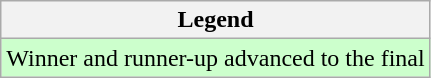<table class="wikitable">
<tr>
<th>Legend</th>
</tr>
<tr bgcolor=#ccffcc>
<td>Winner and runner-up advanced to the final</td>
</tr>
</table>
